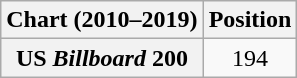<table class="wikitable plainrowheaders" style="text-align:center">
<tr>
<th scope="col">Chart (2010–2019)</th>
<th scope="col">Position</th>
</tr>
<tr>
<th scope="row">US <em>Billboard</em> 200</th>
<td>194</td>
</tr>
</table>
